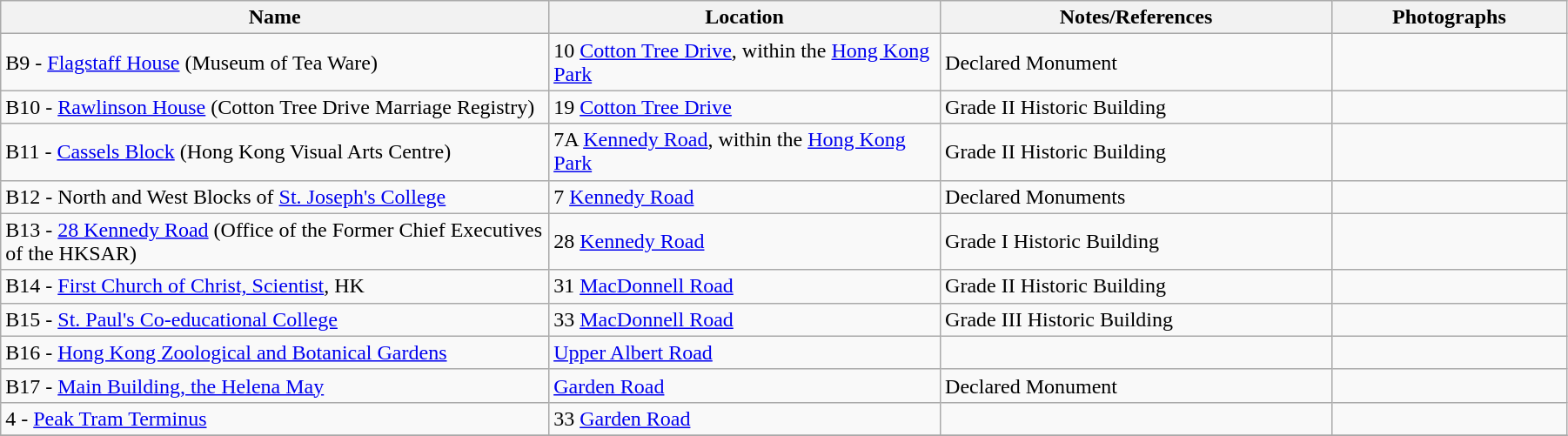<table class="wikitable sortable" style="width:95%">
<tr>
<th width="35%">Name</th>
<th width="25%">Location</th>
<th width="25%">Notes/References</th>
<th width="15%">Photographs</th>
</tr>
<tr>
<td>B9 - <a href='#'>Flagstaff House</a> (Museum of Tea Ware)</td>
<td>10 <a href='#'>Cotton Tree Drive</a>, within the <a href='#'>Hong Kong Park</a></td>
<td> Declared Monument</td>
<td></td>
</tr>
<tr>
<td>B10 - <a href='#'>Rawlinson House</a> (Cotton Tree Drive Marriage Registry)</td>
<td>19 <a href='#'>Cotton Tree Drive</a></td>
<td> Grade II Historic Building</td>
<td></td>
</tr>
<tr>
<td>B11 - <a href='#'>Cassels Block</a> (Hong Kong Visual Arts Centre)</td>
<td>7A <a href='#'>Kennedy Road</a>, within the <a href='#'>Hong Kong Park</a></td>
<td> Grade II Historic Building</td>
<td></td>
</tr>
<tr>
<td>B12 - North and West Blocks of <a href='#'>St. Joseph's College</a></td>
<td>7 <a href='#'>Kennedy Road</a></td>
<td> Declared Monuments</td>
<td></td>
</tr>
<tr>
<td>B13 - <a href='#'>28 Kennedy Road</a> (Office of the Former Chief Executives of the HKSAR)</td>
<td>28 <a href='#'>Kennedy Road</a></td>
<td> Grade I Historic Building</td>
<td></td>
</tr>
<tr>
<td>B14 - <a href='#'>First Church of Christ, Scientist</a>, HK</td>
<td>31 <a href='#'>MacDonnell Road</a></td>
<td> Grade II Historic Building</td>
<td></td>
</tr>
<tr>
<td>B15 - <a href='#'>St. Paul's Co-educational College</a></td>
<td>33 <a href='#'>MacDonnell Road</a></td>
<td> Grade III Historic Building</td>
<td></td>
</tr>
<tr>
<td>B16 - <a href='#'>Hong Kong Zoological and Botanical Gardens</a></td>
<td><a href='#'>Upper Albert Road</a></td>
<td></td>
<td></td>
</tr>
<tr>
<td>B17 - <a href='#'>Main Building, the Helena May</a></td>
<td><a href='#'>Garden Road</a></td>
<td> Declared Monument</td>
<td></td>
</tr>
<tr>
<td>4 - <a href='#'>Peak Tram Terminus</a></td>
<td>33 <a href='#'>Garden Road</a></td>
<td></td>
<td></td>
</tr>
<tr>
</tr>
</table>
